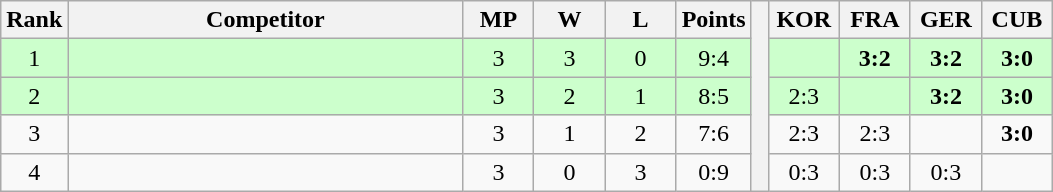<table class="wikitable" style="text-align:center">
<tr>
<th>Rank</th>
<th style="width:16em">Competitor</th>
<th style="width:2.5em">MP</th>
<th style="width:2.5em">W</th>
<th style="width:2.5em">L</th>
<th>Points</th>
<th rowspan="5"> </th>
<th style="width:2.5em">KOR</th>
<th style="width:2.5em">FRA</th>
<th style="width:2.5em">GER</th>
<th style="width:2.5em">CUB</th>
</tr>
<tr style="background:#cfc;">
<td>1</td>
<td style="text-align:left"></td>
<td>3</td>
<td>3</td>
<td>0</td>
<td>9:4</td>
<td></td>
<td><strong>3:2</strong></td>
<td><strong>3:2</strong></td>
<td><strong>3:0</strong></td>
</tr>
<tr style="background:#cfc;">
<td>2</td>
<td style="text-align:left"></td>
<td>3</td>
<td>2</td>
<td>1</td>
<td>8:5</td>
<td>2:3</td>
<td></td>
<td><strong>3:2</strong></td>
<td><strong>3:0</strong></td>
</tr>
<tr>
<td>3</td>
<td style="text-align:left"></td>
<td>3</td>
<td>1</td>
<td>2</td>
<td>7:6</td>
<td>2:3</td>
<td>2:3</td>
<td></td>
<td><strong>3:0</strong></td>
</tr>
<tr>
<td>4</td>
<td style="text-align:left"></td>
<td>3</td>
<td>0</td>
<td>3</td>
<td>0:9</td>
<td>0:3</td>
<td>0:3</td>
<td>0:3</td>
<td></td>
</tr>
</table>
